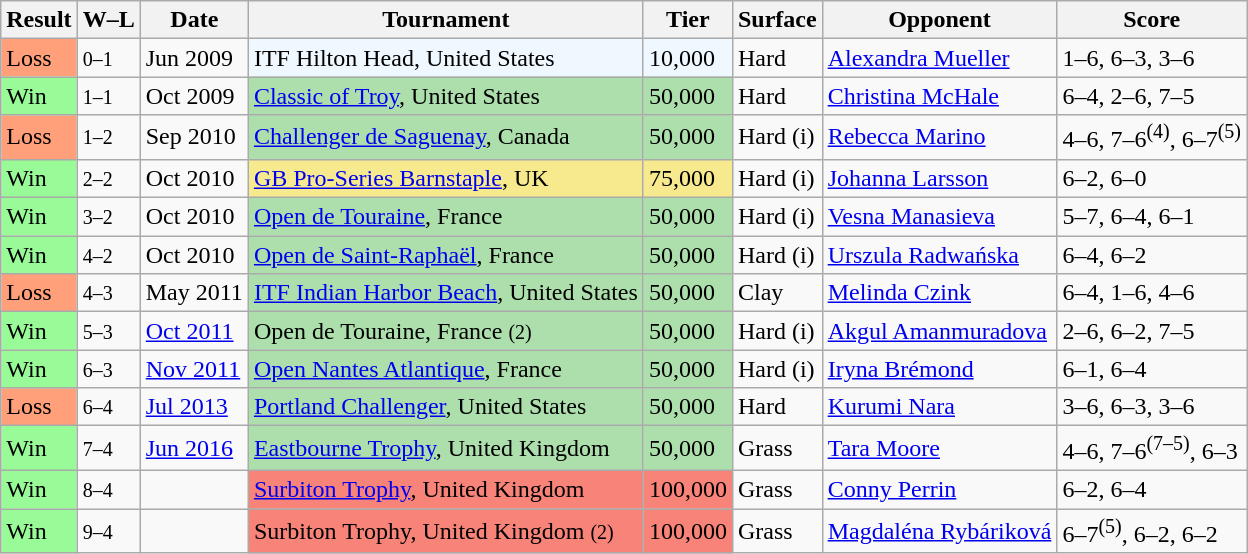<table class="sortable wikitable">
<tr>
<th>Result</th>
<th class="unsortable">W–L</th>
<th>Date</th>
<th>Tournament</th>
<th>Tier</th>
<th>Surface</th>
<th>Opponent</th>
<th class="unsortable">Score</th>
</tr>
<tr>
<td style="background:#ffa07a;">Loss</td>
<td><small>0–1</small></td>
<td>Jun 2009</td>
<td style="background:#f0f8ff;">ITF Hilton Head, United States</td>
<td style="background:#f0f8ff;">10,000</td>
<td>Hard</td>
<td> <a href='#'>Alexandra Mueller</a></td>
<td>1–6, 6–3, 3–6</td>
</tr>
<tr>
<td style="background:#98fb98;">Win</td>
<td><small>1–1</small></td>
<td>Oct 2009</td>
<td style="background:#addfad;"><a href='#'>Classic of Troy</a>, United States</td>
<td style="background:#addfad;">50,000</td>
<td>Hard</td>
<td> <a href='#'>Christina McHale</a></td>
<td>6–4, 2–6, 7–5</td>
</tr>
<tr>
<td style="background:#ffa07a;">Loss</td>
<td><small>1–2</small></td>
<td>Sep 2010</td>
<td style="background:#addfad;"><a href='#'>Challenger de Saguenay</a>, Canada</td>
<td style="background:#addfad;">50,000</td>
<td>Hard (i)</td>
<td> <a href='#'>Rebecca Marino</a></td>
<td>4–6, 7–6<sup>(4)</sup>, 6–7<sup>(5)</sup></td>
</tr>
<tr>
<td style="background:#98fb98;">Win</td>
<td><small>2–2</small></td>
<td>Oct 2010</td>
<td style="background:#f7e98e;"><a href='#'>GB Pro-Series Barnstaple</a>, UK</td>
<td style="background:#f7e98e;">75,000</td>
<td>Hard (i)</td>
<td> <a href='#'>Johanna Larsson</a></td>
<td>6–2, 6–0</td>
</tr>
<tr>
<td style="background:#98fb98;">Win</td>
<td><small>3–2</small></td>
<td>Oct 2010</td>
<td style="background:#addfad;"><a href='#'>Open de Touraine</a>, France</td>
<td style="background:#addfad;">50,000</td>
<td>Hard (i)</td>
<td> <a href='#'>Vesna Manasieva</a></td>
<td>5–7, 6–4, 6–1</td>
</tr>
<tr>
<td style="background:#98fb98;">Win</td>
<td><small>4–2</small></td>
<td>Oct 2010</td>
<td style="background:#addfad;"><a href='#'>Open de Saint-Raphaël</a>, France</td>
<td style="background:#addfad;">50,000</td>
<td>Hard (i)</td>
<td> <a href='#'>Urszula Radwańska</a></td>
<td>6–4, 6–2</td>
</tr>
<tr>
<td style="background:#ffa07a;">Loss</td>
<td><small>4–3</small></td>
<td>May 2011</td>
<td style="background:#addfad;"><a href='#'>ITF Indian Harbor Beach</a>, United States</td>
<td style="background:#addfad;">50,000</td>
<td>Clay</td>
<td> <a href='#'>Melinda Czink</a></td>
<td>6–4, 1–6, 4–6</td>
</tr>
<tr>
<td style="background:#98fb98;">Win</td>
<td><small>5–3</small></td>
<td><a href='#'>Oct 2011</a></td>
<td style="background:#addfad;">Open de Touraine, France <small>(2)</small></td>
<td style="background:#addfad;">50,000</td>
<td>Hard (i)</td>
<td> <a href='#'>Akgul Amanmuradova</a></td>
<td>2–6, 6–2, 7–5</td>
</tr>
<tr>
<td style="background:#98fb98;">Win</td>
<td><small>6–3</small></td>
<td><a href='#'>Nov 2011</a></td>
<td style="background:#addfad;"><a href='#'>Open Nantes Atlantique</a>, France</td>
<td style="background:#addfad;">50,000</td>
<td>Hard (i)</td>
<td> <a href='#'>Iryna Brémond</a></td>
<td>6–1, 6–4</td>
</tr>
<tr>
<td style="background:#ffa07a;">Loss</td>
<td><small>6–4</small></td>
<td><a href='#'>Jul 2013</a></td>
<td style="background:#addfad;"><a href='#'>Portland Challenger</a>, United States</td>
<td style="background:#addfad;">50,000</td>
<td>Hard</td>
<td> <a href='#'>Kurumi Nara</a></td>
<td>3–6, 6–3, 3–6</td>
</tr>
<tr>
<td style="background:#98fb98;">Win</td>
<td><small>7–4</small></td>
<td><a href='#'>Jun 2016</a></td>
<td style="background:#addfad;"><a href='#'>Eastbourne Trophy</a>, United Kingdom</td>
<td style="background:#addfad;">50,000</td>
<td>Grass</td>
<td> <a href='#'>Tara Moore</a></td>
<td>4–6, 7–6<sup>(7–5)</sup>, 6–3</td>
</tr>
<tr>
<td style="background:#98fb98;">Win</td>
<td><small>8–4</small></td>
<td><a href='#'></a></td>
<td style="background:#f88379;"><a href='#'>Surbiton Trophy</a>, United Kingdom</td>
<td style="background:#f88379;">100,000</td>
<td>Grass</td>
<td> <a href='#'>Conny Perrin</a></td>
<td>6–2, 6–4</td>
</tr>
<tr>
<td style="background:#98fb98;">Win</td>
<td><small>9–4</small></td>
<td><a href='#'></a></td>
<td style="background:#f88379;">Surbiton Trophy, United Kingdom <small>(2)</small></td>
<td style="background:#f88379;">100,000</td>
<td>Grass</td>
<td> <a href='#'>Magdaléna Rybáriková</a></td>
<td>6–7<sup>(5)</sup>, 6–2, 6–2</td>
</tr>
</table>
